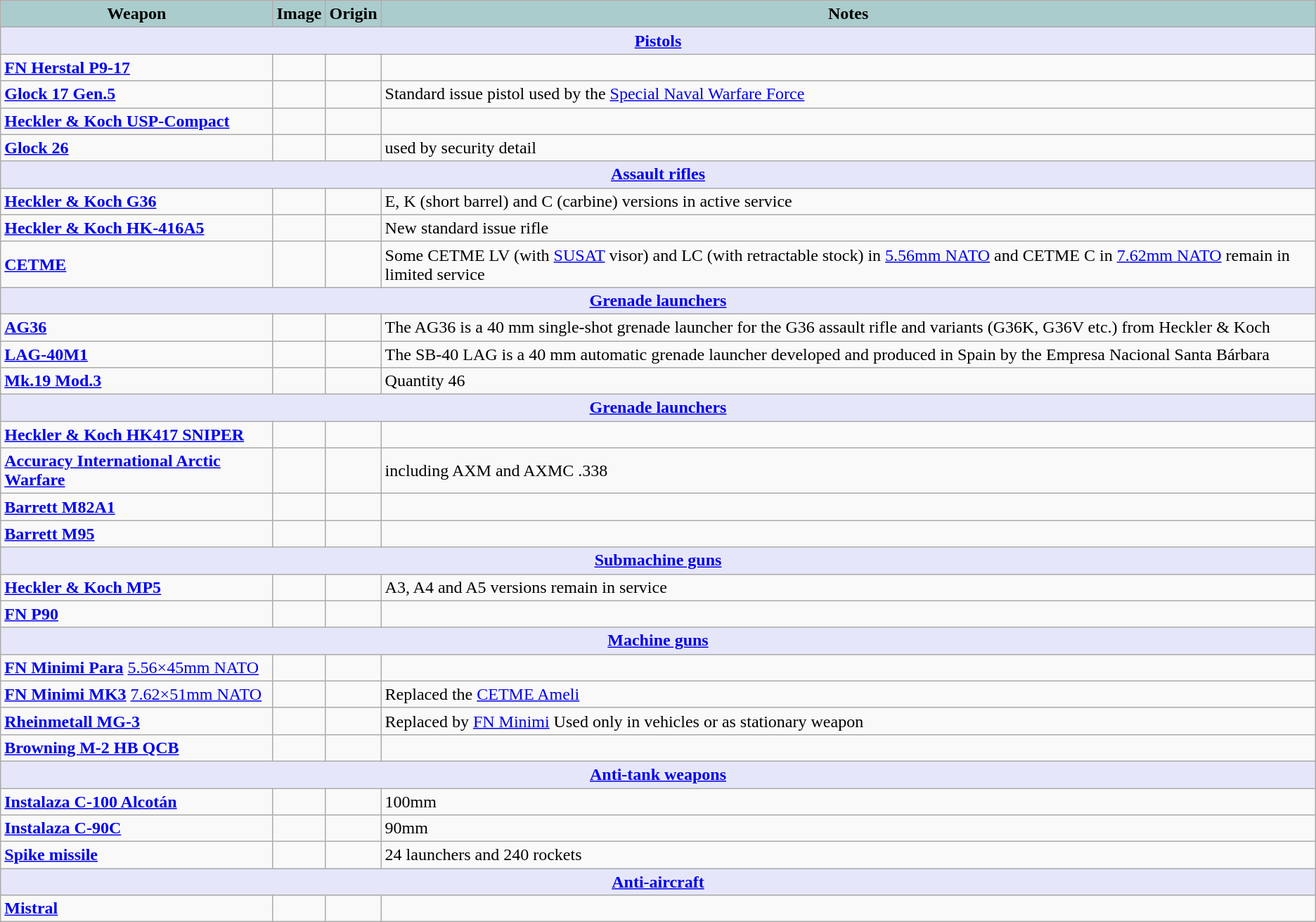<table class="wikitable">
<tr>
<th style="text-align:center; background:#acc;">Weapon</th>
<th style="text-align: center; background:#acc;">Image</th>
<th style="text-align: center; background:#acc;">Origin</th>
<th style="text-align:l center; background:#acc;">Notes</th>
</tr>
<tr>
<th colspan="4" style="align: center; background: lavender;"><a href='#'>Pistols</a></th>
</tr>
<tr>
<td><strong><a href='#'>FN Herstal P9-17</a></strong></td>
<td></td>
<td></td>
<td></td>
</tr>
<tr>
<td><strong><a href='#'>Glock 17 Gen.5</a></strong></td>
<td></td>
<td></td>
<td>Standard issue pistol used by the <a href='#'>Special Naval Warfare Force</a></td>
</tr>
<tr>
<td><strong><a href='#'> Heckler & Koch USP-Compact</a></strong></td>
<td></td>
<td></td>
<td></td>
</tr>
<tr>
<td><strong><a href='#'>Glock 26</a></strong></td>
<td></td>
<td></td>
<td>used by security detail</td>
</tr>
<tr>
<th colspan="4" style="align: center; background: lavender;"><a href='#'>Assault rifles</a></th>
</tr>
<tr>
<td><strong><a href='#'>Heckler & Koch G36</a></strong></td>
<td></td>
<td></td>
<td>E, K (short barrel) and C (carbine) versions in active service</td>
</tr>
<tr>
<td><strong><a href='#'>Heckler & Koch HK-416A5</a></strong></td>
<td></td>
<td></td>
<td>New standard issue rifle </td>
</tr>
<tr>
<td><strong><a href='#'>CETME</a></strong></td>
<td></td>
<td></td>
<td>Some CETME LV (with <a href='#'>SUSAT</a> visor) and LC (with retractable stock) in <a href='#'>5.56mm NATO</a> and CETME C in <a href='#'>7.62mm NATO</a> remain in limited service</td>
</tr>
<tr>
<th colspan="4" style="align: center; background: lavender;"><a href='#'>Grenade launchers</a></th>
</tr>
<tr>
<td><strong><a href='#'>AG36</a></strong></td>
<td></td>
<td></td>
<td>The AG36 is a 40 mm single-shot grenade launcher for the G36 assault rifle and variants (G36K, G36V etc.) from Heckler & Koch</td>
</tr>
<tr>
<td><strong><a href='#'>LAG-40M1</a></strong></td>
<td></td>
<td></td>
<td>The SB-40 LAG is a 40 mm automatic grenade launcher developed and produced in Spain by the Empresa Nacional Santa Bárbara</td>
</tr>
<tr>
<td><strong><a href='#'>Mk.19 Mod.3</a></strong></td>
<td></td>
<td></td>
<td>Quantity 46</td>
</tr>
<tr>
<th colspan="4" style="align: center; background: lavender;"><a href='#'>Grenade launchers</a></th>
</tr>
<tr>
<td><strong><a href='#'>Heckler & Koch HK417 SNIPER</a></strong></td>
<td></td>
<td></td>
<td></td>
</tr>
<tr>
<td><strong><a href='#'>Accuracy International Arctic Warfare</a></strong></td>
<td></td>
<td></td>
<td>including AXM and AXMC .338</td>
</tr>
<tr>
<td><strong><a href='#'>Barrett M82A1</a></strong></td>
<td></td>
<td></td>
<td></td>
</tr>
<tr>
<td><strong><a href='#'>Barrett M95</a></strong></td>
<td></td>
<td></td>
<td></td>
</tr>
<tr>
<th colspan="4" style="align: center; background: lavender;"><a href='#'>Submachine guns</a></th>
</tr>
<tr>
<td><strong><a href='#'>Heckler & Koch MP5</a></strong></td>
<td></td>
<td></td>
<td>A3, A4 and A5 versions remain in service</td>
</tr>
<tr>
<td><strong><a href='#'>FN P90</a></strong></td>
<td></td>
<td></td>
<td></td>
</tr>
<tr>
<th colspan="4" style="align: center; background: lavender;"><a href='#'>Machine guns</a></th>
</tr>
<tr>
<td><strong><a href='#'>FN Minimi Para</a></strong> <a href='#'>5.56×45mm NATO</a></td>
<td></td>
<td></td>
<td></td>
</tr>
<tr>
<td><strong><a href='#'>FN Minimi MK3</a></strong> <a href='#'>7.62×51mm NATO</a></td>
<td></td>
<td></td>
<td>Replaced the <a href='#'>CETME Ameli</a></td>
</tr>
<tr>
<td><strong><a href='#'>Rheinmetall MG-3</a></strong></td>
<td></td>
<td></td>
<td>Replaced by <a href='#'>FN Minimi</a> Used only in vehicles or as stationary weapon</td>
</tr>
<tr>
<td><strong><a href='#'>Browning M-2 HB QCB</a></strong></td>
<td></td>
<td></td>
<td></td>
</tr>
<tr>
<th colspan="4" style="align: center; background: lavender;"><a href='#'>Anti-tank weapons</a></th>
</tr>
<tr>
<td><strong><a href='#'>Instalaza C-100 Alcotán</a></strong></td>
<td></td>
<td></td>
<td>100mm</td>
</tr>
<tr>
<td><strong><a href='#'>Instalaza C-90C</a></strong></td>
<td></td>
<td></td>
<td>90mm</td>
</tr>
<tr>
<td><strong><a href='#'>Spike missile</a></strong></td>
<td></td>
<td></td>
<td>24 launchers and 240 rockets</td>
</tr>
<tr>
<th colspan="4" style="align: center; background: lavender;"><a href='#'>Anti-aircraft</a></th>
</tr>
<tr>
<td><strong><a href='#'>Mistral</a></strong></td>
<td></td>
<td></td>
<td></td>
</tr>
</table>
